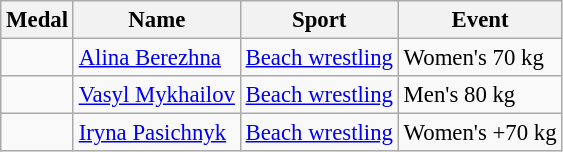<table class="wikitable sortable" style="font-size: 95%;">
<tr>
<th>Medal</th>
<th>Name</th>
<th>Sport</th>
<th>Event</th>
</tr>
<tr>
<td></td>
<td><a href='#'>Alina Berezhna</a></td>
<td><a href='#'>Beach wrestling</a></td>
<td>Women's 70 kg</td>
</tr>
<tr>
<td></td>
<td><a href='#'>Vasyl Mykhailov</a></td>
<td><a href='#'>Beach wrestling</a></td>
<td>Men's 80 kg</td>
</tr>
<tr>
<td></td>
<td><a href='#'>Iryna Pasichnyk</a></td>
<td><a href='#'>Beach wrestling</a></td>
<td>Women's +70 kg</td>
</tr>
</table>
